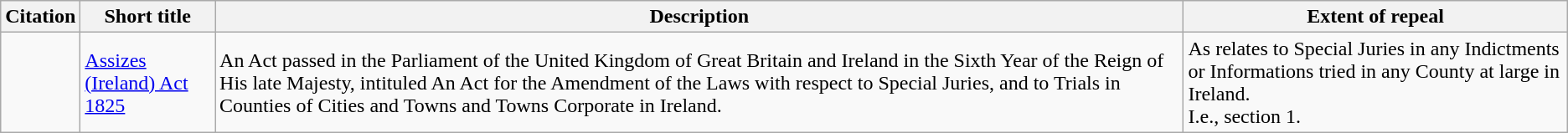<table class="wikitable">
<tr>
<th>Citation</th>
<th>Short title</th>
<th>Description</th>
<th>Extent of repeal</th>
</tr>
<tr>
<td></td>
<td><a href='#'>Assizes (Ireland) Act 1825</a></td>
<td>An Act passed in the Parliament of the United Kingdom of Great Britain and Ireland in the Sixth Year of the Reign of His late Majesty, intituled An Act for the Amendment of the Laws with respect to Special Juries, and to Trials in Counties of Cities and Towns and Towns Corporate in Ireland.</td>
<td>As relates to Special Juries in any Indictments or Informations tried in any County at large in Ireland.<br>I.e., section 1.</td>
</tr>
</table>
